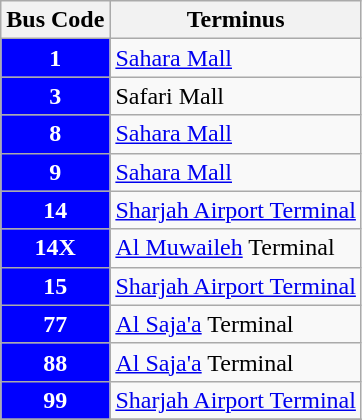<table class="wikitable">
<tr>
<th>Bus Code</th>
<th>Terminus</th>
</tr>
<tr align="left">
<td style="background:blue;color:white" align="center"><strong>1</strong></td>
<td><a href='#'>Sahara Mall</a></td>
</tr>
<tr align="left">
<td style="background:blue;color:white" align="center"><strong>3</strong></td>
<td>Safari Mall</td>
</tr>
<tr align="left">
<td style="background:blue;color:white" align="center"><strong>8</strong></td>
<td><a href='#'>Sahara Mall</a></td>
</tr>
<tr align="left">
<td style="background:blue;color:white" align="center"><strong>9</strong></td>
<td><a href='#'>Sahara Mall</a></td>
</tr>
<tr align="left">
<td style="background:blue;color:white" align="center"><strong>14</strong></td>
<td><a href='#'>Sharjah Airport Terminal</a></td>
</tr>
<tr align="left">
<td style="background:blue;color:white" align="center"><strong>14X</strong></td>
<td><a href='#'>Al Muwaileh</a> Terminal</td>
</tr>
<tr align="left">
<td style="background:blue;color:white" align="center"><strong>15</strong></td>
<td><a href='#'>Sharjah Airport Terminal</a></td>
</tr>
<tr align="left">
<td style="background:blue;color:white" align="center"><strong>77</strong></td>
<td><a href='#'>Al Saja'a</a> Terminal</td>
</tr>
<tr align="left">
<td style="background:blue;color:white" align="center"><strong>88</strong></td>
<td><a href='#'>Al Saja'a</a> Terminal</td>
</tr>
<tr align="left">
<td style="background:blue;color:white" align="center"><strong>99</strong></td>
<td><a href='#'>Sharjah Airport Terminal</a></td>
</tr>
<tr>
</tr>
</table>
